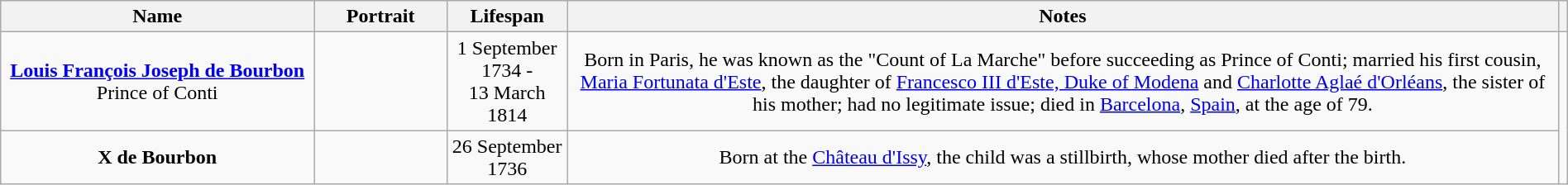<table style="text-align:center; width:100%" class="wikitable">
<tr>
<th width=20%>Name</th>
<th width=100px>Portrait</th>
<th>Lifespan</th>
<th>Notes</th>
<th></th>
</tr>
<tr>
<td><strong><a href='#'>Louis François Joseph de Bourbon</a></strong><br>Prince of Conti</td>
<td></td>
<td>1 September 1734 -<br> 13 March 1814</td>
<td>Born in Paris, he was known as the "Count of La Marche" before succeeding as Prince of Conti; married his first cousin, <a href='#'>Maria Fortunata d'Este</a>, the daughter of <a href='#'>Francesco III d'Este, Duke of Modena</a> and <a href='#'>Charlotte Aglaé d'Orléans</a>, the sister of his mother; had no legitimate issue; died in <a href='#'>Barcelona</a>, <a href='#'>Spain</a>, at the age of 79.</td>
</tr>
<tr>
<td><strong>X de Bourbon</strong></td>
<td></td>
<td>26 September 1736</td>
<td>Born at the <a href='#'>Château d'Issy</a>, the child was a stillbirth, whose mother died after the birth.</td>
</tr>
</table>
